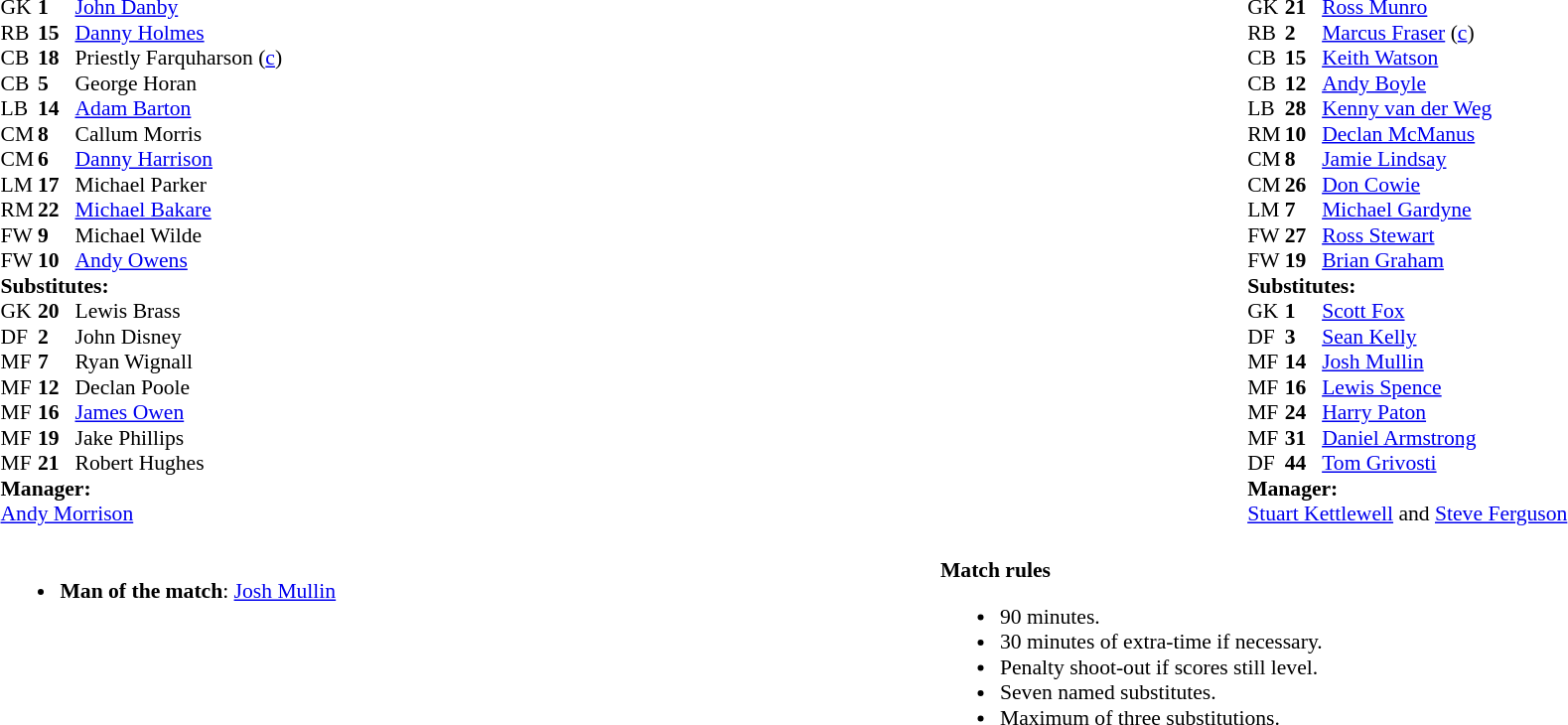<table style="width:100%">
<tr>
<td style="vertical-align:top; width:50%"><br><table cellspacing="0" cellpadding="0" style="font-size:90%">
<tr>
<th width=25></th>
<th width=25></th>
</tr>
<tr>
<td>GK</td>
<td><strong>1</strong></td>
<td> <a href='#'>John Danby</a></td>
</tr>
<tr>
<td>RB</td>
<td><strong>15</strong></td>
<td> <a href='#'>Danny Holmes</a> </td>
</tr>
<tr>
<td>CB</td>
<td><strong>18</strong></td>
<td> Priestly Farquharson (<a href='#'>c</a>) </td>
</tr>
<tr>
<td>CB</td>
<td><strong>5</strong></td>
<td> George Horan</td>
</tr>
<tr>
<td>LB</td>
<td><strong>14</strong></td>
<td> <a href='#'>Adam Barton</a></td>
</tr>
<tr>
<td>CM</td>
<td><strong>8</strong></td>
<td> Callum Morris  </td>
</tr>
<tr>
<td>CM</td>
<td><strong>6</strong></td>
<td> <a href='#'>Danny Harrison</a> </td>
</tr>
<tr>
<td>LM</td>
<td><strong>17</strong></td>
<td> Michael Parker</td>
</tr>
<tr>
<td>RM</td>
<td><strong>22</strong></td>
<td> <a href='#'>Michael Bakare</a></td>
</tr>
<tr>
<td>FW</td>
<td><strong>9</strong></td>
<td> Michael Wilde</td>
</tr>
<tr>
<td>FW</td>
<td><strong>10</strong></td>
<td> <a href='#'>Andy Owens</a></td>
</tr>
<tr>
<td colspan=4><strong>Substitutes:</strong></td>
</tr>
<tr>
<td>GK</td>
<td><strong>20</strong></td>
<td> Lewis Brass</td>
</tr>
<tr>
<td>DF</td>
<td><strong>2</strong></td>
<td> John Disney</td>
</tr>
<tr>
<td>MF</td>
<td><strong>7</strong></td>
<td> Ryan Wignall </td>
</tr>
<tr>
<td>MF</td>
<td><strong>12</strong></td>
<td> Declan Poole </td>
</tr>
<tr>
<td>MF</td>
<td><strong>16</strong></td>
<td> <a href='#'>James Owen</a></td>
</tr>
<tr>
<td>MF</td>
<td><strong>19</strong></td>
<td> Jake Phillips </td>
</tr>
<tr>
<td>MF</td>
<td><strong>21</strong></td>
<td> Robert Hughes</td>
</tr>
<tr>
<td colspan=4><strong>Manager:</strong></td>
</tr>
<tr>
<td colspan="4"> <a href='#'>Andy Morrison</a></td>
</tr>
</table>
</td>
<td style="vertical-align:top; width:50%"><br><table cellspacing="0" cellpadding="0" style="font-size:90%; margin:auto">
<tr>
<th width=25></th>
<th width=25></th>
</tr>
<tr>
<td>GK</td>
<td><strong>21</strong></td>
<td> <a href='#'>Ross Munro</a></td>
</tr>
<tr>
<td>RB</td>
<td><strong>2</strong></td>
<td> <a href='#'>Marcus Fraser</a> (<a href='#'>c</a>)</td>
</tr>
<tr>
<td>CB</td>
<td><strong>15</strong></td>
<td> <a href='#'>Keith Watson</a></td>
</tr>
<tr>
<td>CB</td>
<td><strong>12</strong></td>
<td> <a href='#'>Andy Boyle</a></td>
</tr>
<tr>
<td>LB</td>
<td><strong>28</strong></td>
<td> <a href='#'>Kenny van der Weg</a></td>
</tr>
<tr>
<td>RM</td>
<td><strong>10</strong></td>
<td> <a href='#'>Declan McManus</a> </td>
</tr>
<tr>
<td>CM</td>
<td><strong>8</strong></td>
<td> <a href='#'>Jamie Lindsay</a></td>
</tr>
<tr>
<td>CM</td>
<td><strong>26</strong></td>
<td> <a href='#'>Don Cowie</a> </td>
</tr>
<tr>
<td>LM</td>
<td><strong>7</strong></td>
<td> <a href='#'>Michael Gardyne</a> </td>
</tr>
<tr>
<td>FW</td>
<td><strong>27</strong></td>
<td> <a href='#'>Ross Stewart</a></td>
</tr>
<tr>
<td>FW</td>
<td><strong>19</strong></td>
<td> <a href='#'>Brian Graham</a></td>
</tr>
<tr>
<td colspan=4><strong>Substitutes:</strong></td>
</tr>
<tr>
<td>GK</td>
<td><strong>1</strong></td>
<td> <a href='#'>Scott Fox</a></td>
</tr>
<tr>
<td>DF</td>
<td><strong>3</strong></td>
<td> <a href='#'>Sean Kelly</a></td>
</tr>
<tr>
<td>MF</td>
<td><strong>14</strong></td>
<td> <a href='#'>Josh Mullin</a> </td>
</tr>
<tr>
<td>MF</td>
<td><strong>16</strong></td>
<td> <a href='#'>Lewis Spence</a> </td>
</tr>
<tr>
<td>MF</td>
<td><strong>24</strong></td>
<td> <a href='#'>Harry Paton</a></td>
</tr>
<tr>
<td>MF</td>
<td><strong>31</strong></td>
<td> <a href='#'>Daniel Armstrong</a> </td>
</tr>
<tr>
<td>DF</td>
<td><strong>44</strong></td>
<td> <a href='#'>Tom Grivosti</a></td>
</tr>
<tr>
<td colspan=4><strong>Manager:</strong></td>
</tr>
<tr>
<td colspan="4"> <a href='#'>Stuart Kettlewell</a> and  <a href='#'>Steve Ferguson</a></td>
</tr>
</table>
</td>
</tr>
<tr>
<td style="width:50%; vertical-align:top; font-size: 90%;"><br><ul><li><strong>Man of the match</strong>: <a href='#'>Josh Mullin</a></li></ul></td>
<td style="width:50%; vertical-align:top; font-size: 90%;"><br><strong>Match rules</strong><ul><li>90 minutes.</li><li>30 minutes of extra-time if necessary.</li><li>Penalty shoot-out if scores still level.</li><li>Seven named substitutes.</li><li>Maximum of three substitutions.</li></ul></td>
</tr>
</table>
